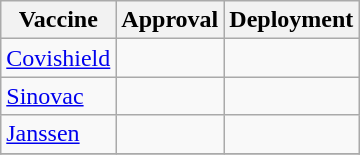<table class="wikitable">
<tr>
<th>Vaccine</th>
<th>Approval</th>
<th>Deployment</th>
</tr>
<tr>
<td><a href='#'>Covishield</a></td>
<td></td>
<td></td>
</tr>
<tr>
<td><a href='#'>Sinovac</a></td>
<td></td>
<td></td>
</tr>
<tr>
<td><a href='#'>Janssen</a></td>
<td></td>
<td></td>
</tr>
<tr>
</tr>
</table>
